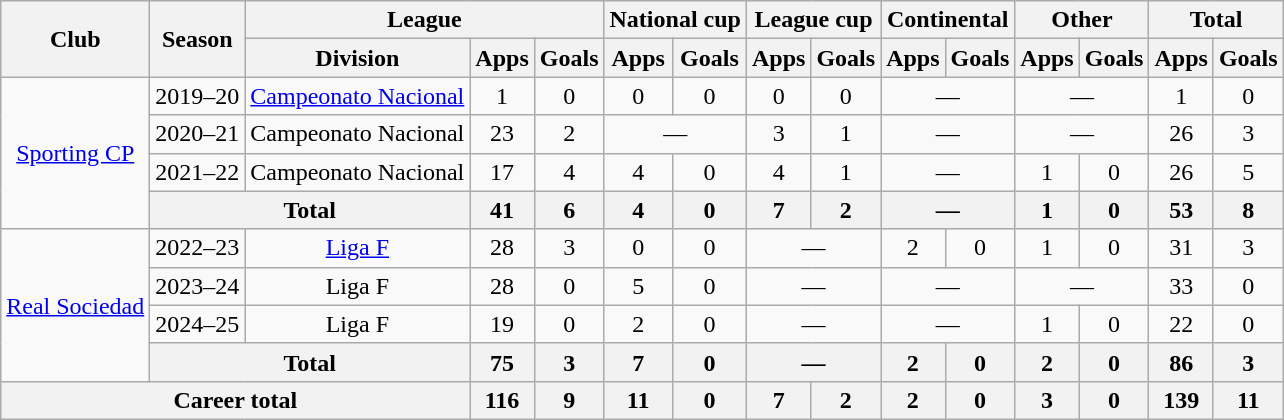<table class="wikitable" style="text-align:center">
<tr>
<th rowspan="2">Club</th>
<th rowspan="2">Season</th>
<th colspan="3">League</th>
<th colspan="2">National cup</th>
<th colspan="2">League cup</th>
<th colspan="2">Continental</th>
<th colspan="2">Other</th>
<th colspan="2">Total</th>
</tr>
<tr>
<th>Division</th>
<th>Apps</th>
<th>Goals</th>
<th>Apps</th>
<th>Goals</th>
<th>Apps</th>
<th>Goals</th>
<th>Apps</th>
<th>Goals</th>
<th>Apps</th>
<th>Goals</th>
<th>Apps</th>
<th>Goals</th>
</tr>
<tr>
<td rowspan="4"><a href='#'>Sporting CP</a></td>
<td>2019–20</td>
<td><a href='#'>Campeonato Nacional</a></td>
<td>1</td>
<td>0</td>
<td>0</td>
<td>0</td>
<td>0</td>
<td>0</td>
<td colspan="2">—</td>
<td colspan="2">—</td>
<td>1</td>
<td>0</td>
</tr>
<tr>
<td>2020–21</td>
<td>Campeonato Nacional</td>
<td>23</td>
<td>2</td>
<td colspan="2">—</td>
<td>3</td>
<td>1</td>
<td colspan="2">—</td>
<td colspan="2">—</td>
<td>26</td>
<td>3</td>
</tr>
<tr>
<td>2021–22</td>
<td>Campeonato Nacional</td>
<td>17</td>
<td>4</td>
<td>4</td>
<td>0</td>
<td>4</td>
<td>1</td>
<td colspan="2">—</td>
<td>1</td>
<td>0</td>
<td>26</td>
<td>5</td>
</tr>
<tr>
<th colspan="2">Total</th>
<th>41</th>
<th>6</th>
<th>4</th>
<th>0</th>
<th>7</th>
<th>2</th>
<th colspan="2">—</th>
<th>1</th>
<th>0</th>
<th>53</th>
<th>8</th>
</tr>
<tr>
<td rowspan="4"><a href='#'>Real Sociedad</a></td>
<td>2022–23</td>
<td><a href='#'>Liga F</a></td>
<td>28</td>
<td>3</td>
<td>0</td>
<td>0</td>
<td colspan="2">—</td>
<td>2</td>
<td>0</td>
<td>1</td>
<td>0</td>
<td>31</td>
<td>3</td>
</tr>
<tr>
<td>2023–24</td>
<td>Liga F</td>
<td>28</td>
<td>0</td>
<td>5</td>
<td>0</td>
<td colspan="2">—</td>
<td colspan="2">—</td>
<td colspan="2">—</td>
<td>33</td>
<td>0</td>
</tr>
<tr>
<td>2024–25</td>
<td>Liga F</td>
<td>19</td>
<td>0</td>
<td>2</td>
<td>0</td>
<td colspan="2">—</td>
<td colspan="2">—</td>
<td>1</td>
<td>0</td>
<td>22</td>
<td>0</td>
</tr>
<tr>
<th colspan="2">Total</th>
<th>75</th>
<th>3</th>
<th>7</th>
<th>0</th>
<th colspan="2">—</th>
<th>2</th>
<th>0</th>
<th>2</th>
<th>0</th>
<th>86</th>
<th>3</th>
</tr>
<tr>
<th colspan="3">Career total</th>
<th>116</th>
<th>9</th>
<th>11</th>
<th>0</th>
<th>7</th>
<th>2</th>
<th>2</th>
<th>0</th>
<th>3</th>
<th>0</th>
<th>139</th>
<th>11</th>
</tr>
</table>
